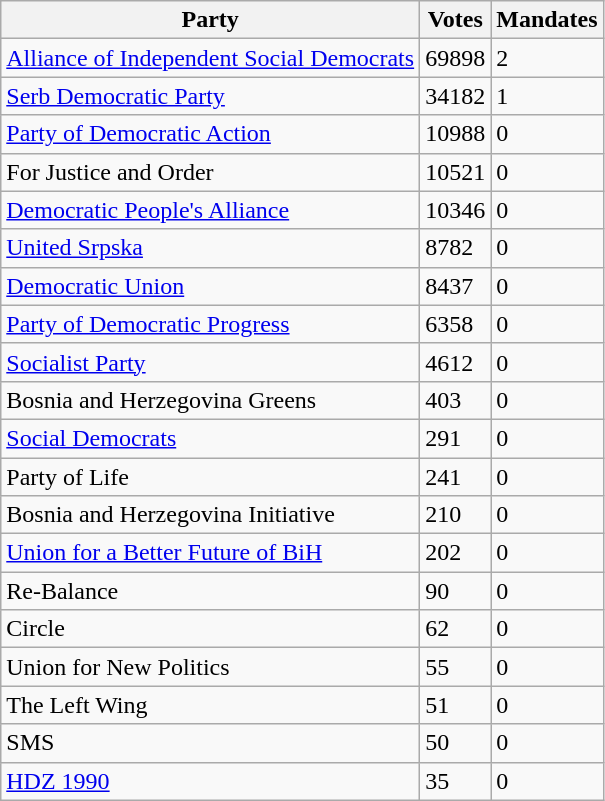<table class="wikitable" style ="text-align: left">
<tr>
<th>Party</th>
<th>Votes</th>
<th>Mandates</th>
</tr>
<tr>
<td><a href='#'>Alliance of Independent Social Democrats</a></td>
<td>69898</td>
<td>2</td>
</tr>
<tr>
<td><a href='#'>Serb Democratic Party</a></td>
<td>34182</td>
<td>1</td>
</tr>
<tr>
<td><a href='#'>Party of Democratic Action</a></td>
<td>10988</td>
<td>0</td>
</tr>
<tr>
<td>For Justice and Order</td>
<td>10521</td>
<td>0</td>
</tr>
<tr>
<td><a href='#'>Democratic People's Alliance</a></td>
<td>10346</td>
<td>0</td>
</tr>
<tr>
<td><a href='#'>United Srpska</a></td>
<td>8782</td>
<td>0</td>
</tr>
<tr>
<td><a href='#'>Democratic Union</a></td>
<td>8437</td>
<td>0</td>
</tr>
<tr>
<td><a href='#'>Party of Democratic Progress</a></td>
<td>6358</td>
<td>0</td>
</tr>
<tr>
<td><a href='#'>Socialist Party</a></td>
<td>4612</td>
<td>0</td>
</tr>
<tr>
<td>Bosnia and Herzegovina Greens</td>
<td>403</td>
<td>0</td>
</tr>
<tr>
<td><a href='#'>Social Democrats</a></td>
<td>291</td>
<td>0</td>
</tr>
<tr>
<td>Party of Life</td>
<td>241</td>
<td>0</td>
</tr>
<tr>
<td>Bosnia and Herzegovina Initiative</td>
<td>210</td>
<td>0</td>
</tr>
<tr>
<td><a href='#'>Union for a Better Future of BiH</a></td>
<td>202</td>
<td>0</td>
</tr>
<tr>
<td>Re-Balance</td>
<td>90</td>
<td>0</td>
</tr>
<tr>
<td>Circle</td>
<td>62</td>
<td>0</td>
</tr>
<tr>
<td>Union for New Politics</td>
<td>55</td>
<td>0</td>
</tr>
<tr>
<td>The Left Wing</td>
<td>51</td>
<td>0</td>
</tr>
<tr>
<td>SMS</td>
<td>50</td>
<td>0</td>
</tr>
<tr>
<td><a href='#'>HDZ 1990</a></td>
<td>35</td>
<td>0</td>
</tr>
</table>
